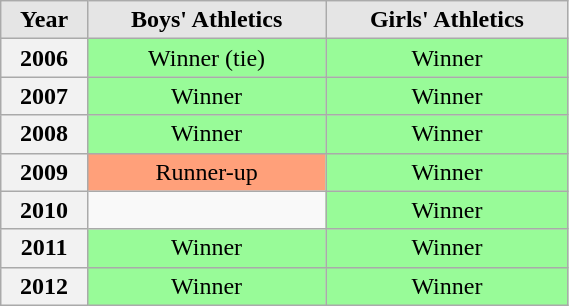<table class="wikitable" style="width:30%;">
<tr>
<th style="text-align:center; background:#e5e5e5;">Year</th>
<th style="text-align:center; background:#e5e5e5;">Boys' Athletics</th>
<th style="text-align:center; background:#e5e5e5;">Girls' Athletics</th>
</tr>
<tr>
<th>2006</th>
<td style="text-align:center; background:#98fb98;">Winner (tie)</td>
<td style="text-align:center; background:#98fb98;">Winner</td>
</tr>
<tr>
<th>2007</th>
<td style="text-align:center; background:#98fb98;">Winner</td>
<td style="text-align:center; background:#98fb98;">Winner</td>
</tr>
<tr>
<th>2008</th>
<td style="text-align:center; background:#98fb98;">Winner</td>
<td style="text-align:center; background:#98fb98;">Winner</td>
</tr>
<tr>
<th>2009</th>
<td style="text-align:center; background:#ffa07a;">Runner-up</td>
<td style="text-align:center; background:#98fb98;">Winner</td>
</tr>
<tr>
<th>2010</th>
<td></td>
<td style="text-align:center; background:#98fb98;">Winner</td>
</tr>
<tr>
<th>2011</th>
<td style="text-align:center; background:#98fb98;">Winner</td>
<td style="text-align:center; background:#98fb98;">Winner</td>
</tr>
<tr>
<th>2012</th>
<td style="text-align:center; background:#98fb98;">Winner</td>
<td style="text-align:center; background:#98fb98;">Winner</td>
</tr>
</table>
